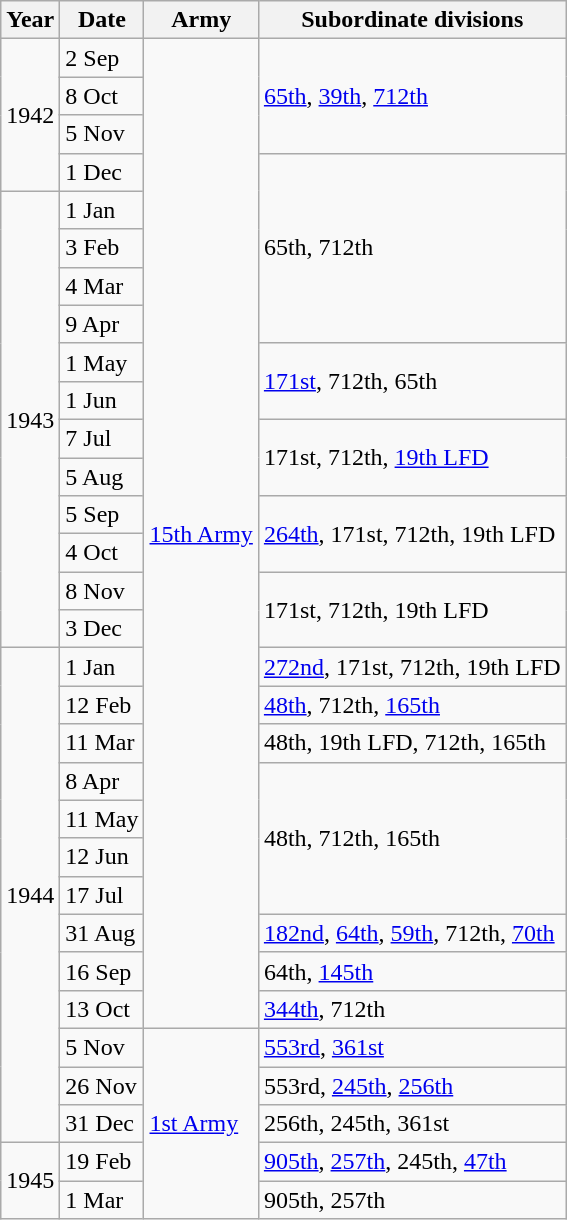<table class="wikitable">
<tr>
<th>Year</th>
<th>Date</th>
<th>Army</th>
<th>Subordinate divisions</th>
</tr>
<tr>
<td rowspan="4">1942</td>
<td>2 Sep</td>
<td rowspan="26"><a href='#'>15th Army</a></td>
<td rowspan="3"><a href='#'>65th</a>, <a href='#'>39th</a>, <a href='#'>712th</a></td>
</tr>
<tr>
<td>8 Oct</td>
</tr>
<tr>
<td>5 Nov</td>
</tr>
<tr>
<td>1 Dec</td>
<td rowspan="5">65th, 712th</td>
</tr>
<tr>
<td rowspan="12">1943</td>
<td>1 Jan</td>
</tr>
<tr>
<td>3 Feb</td>
</tr>
<tr>
<td>4 Mar</td>
</tr>
<tr>
<td>9 Apr</td>
</tr>
<tr>
<td>1 May</td>
<td rowspan="2"><a href='#'>171st</a>, 712th, 65th</td>
</tr>
<tr>
<td>1 Jun</td>
</tr>
<tr>
<td>7 Jul</td>
<td rowspan="2">171st, 712th, <a href='#'>19th LFD</a></td>
</tr>
<tr>
<td>5 Aug</td>
</tr>
<tr>
<td>5 Sep</td>
<td rowspan="2"><a href='#'>264th</a>, 171st, 712th, 19th LFD</td>
</tr>
<tr>
<td>4 Oct</td>
</tr>
<tr>
<td>8 Nov</td>
<td rowspan="2">171st, 712th, 19th LFD</td>
</tr>
<tr>
<td>3 Dec</td>
</tr>
<tr>
<td rowspan="13">1944</td>
<td>1 Jan</td>
<td><a href='#'>272nd</a>, 171st, 712th, 19th LFD</td>
</tr>
<tr>
<td>12 Feb</td>
<td><a href='#'>48th</a>, 712th, <a href='#'>165th</a></td>
</tr>
<tr>
<td>11 Mar</td>
<td>48th, 19th LFD, 712th, 165th</td>
</tr>
<tr>
<td>8 Apr</td>
<td rowspan="4">48th, 712th, 165th</td>
</tr>
<tr>
<td>11 May</td>
</tr>
<tr>
<td>12 Jun</td>
</tr>
<tr>
<td>17 Jul</td>
</tr>
<tr>
<td>31 Aug</td>
<td><a href='#'>182nd</a>, <a href='#'>64th</a>, <a href='#'>59th</a>, 712th, <a href='#'>70th</a></td>
</tr>
<tr>
<td>16 Sep</td>
<td>64th, <a href='#'>145th</a></td>
</tr>
<tr>
<td>13 Oct</td>
<td><a href='#'>344th</a>, 712th</td>
</tr>
<tr>
<td>5 Nov</td>
<td rowspan="5"><a href='#'>1st Army</a></td>
<td><a href='#'>553rd</a>, <a href='#'>361st</a></td>
</tr>
<tr>
<td>26 Nov</td>
<td>553rd, <a href='#'>245th</a>, <a href='#'>256th</a></td>
</tr>
<tr>
<td>31 Dec</td>
<td>256th, 245th, 361st</td>
</tr>
<tr>
<td rowspan="2">1945</td>
<td>19 Feb</td>
<td><a href='#'>905th</a>, <a href='#'>257th</a>, 245th, <a href='#'>47th</a></td>
</tr>
<tr>
<td>1 Mar</td>
<td>905th, 257th</td>
</tr>
</table>
